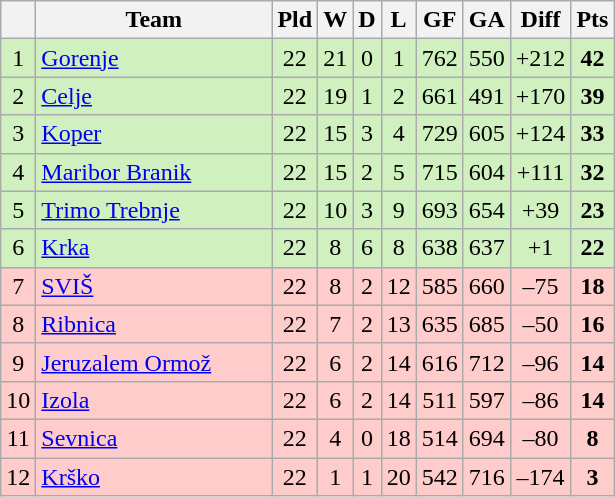<table class="wikitable sortable" style="text-align:center">
<tr>
<th></th>
<th width="150">Team</th>
<th>Pld</th>
<th>W</th>
<th>D</th>
<th>L</th>
<th>GF</th>
<th>GA</th>
<th>Diff</th>
<th>Pts</th>
</tr>
<tr style="background: #D0F0C0;">
<td>1</td>
<td align=left><a href='#'>Gorenje</a></td>
<td>22</td>
<td>21</td>
<td>0</td>
<td>1</td>
<td>762</td>
<td>550</td>
<td>+212</td>
<td><strong>42</strong></td>
</tr>
<tr style="background: #D0F0C0;">
<td>2</td>
<td align=left><a href='#'>Celje</a></td>
<td>22</td>
<td>19</td>
<td>1</td>
<td>2</td>
<td>661</td>
<td>491</td>
<td>+170</td>
<td><strong>39</strong></td>
</tr>
<tr style="background: #D0F0C0;">
<td>3</td>
<td align=left><a href='#'>Koper</a></td>
<td>22</td>
<td>15</td>
<td>3</td>
<td>4</td>
<td>729</td>
<td>605</td>
<td>+124</td>
<td><strong>33</strong></td>
</tr>
<tr style="background: #D0F0C0;">
<td>4</td>
<td align=left><a href='#'>Maribor Branik</a></td>
<td>22</td>
<td>15</td>
<td>2</td>
<td>5</td>
<td>715</td>
<td>604</td>
<td>+111</td>
<td><strong>32</strong></td>
</tr>
<tr style="background: #D0F0C0;">
<td>5</td>
<td align=left><a href='#'>Trimo Trebnje</a></td>
<td>22</td>
<td>10</td>
<td>3</td>
<td>9</td>
<td>693</td>
<td>654</td>
<td>+39</td>
<td><strong>23</strong></td>
</tr>
<tr style="background: #D0F0C0;">
<td>6</td>
<td align=left><a href='#'>Krka</a></td>
<td>22</td>
<td>8</td>
<td>6</td>
<td>8</td>
<td>638</td>
<td>637</td>
<td>+1</td>
<td><strong>22</strong></td>
</tr>
<tr style="background: #FFCCCC;">
<td>7</td>
<td align=left><a href='#'>SVIŠ</a></td>
<td>22</td>
<td>8</td>
<td>2</td>
<td>12</td>
<td>585</td>
<td>660</td>
<td>–75</td>
<td><strong>18</strong></td>
</tr>
<tr style="background: #FFCCCC;">
<td>8</td>
<td align=left><a href='#'>Ribnica</a></td>
<td>22</td>
<td>7</td>
<td>2</td>
<td>13</td>
<td>635</td>
<td>685</td>
<td>–50</td>
<td><strong>16</strong></td>
</tr>
<tr style="background: #FFCCCC;">
<td>9</td>
<td align=left><a href='#'>Jeruzalem Ormož</a></td>
<td>22</td>
<td>6</td>
<td>2</td>
<td>14</td>
<td>616</td>
<td>712</td>
<td>–96</td>
<td><strong>14</strong></td>
</tr>
<tr style="background: #FFCCCC;">
<td>10</td>
<td align=left><a href='#'>Izola</a></td>
<td>22</td>
<td>6</td>
<td>2</td>
<td>14</td>
<td>511</td>
<td>597</td>
<td>–86</td>
<td><strong>14</strong></td>
</tr>
<tr style="background: #FFCCCC;">
<td>11</td>
<td align=left><a href='#'>Sevnica</a></td>
<td>22</td>
<td>4</td>
<td>0</td>
<td>18</td>
<td>514</td>
<td>694</td>
<td>–80</td>
<td><strong>8</strong></td>
</tr>
<tr style="background: #FFCCCC;">
<td>12</td>
<td align=left><a href='#'>Krško</a></td>
<td>22</td>
<td>1</td>
<td>1</td>
<td>20</td>
<td>542</td>
<td>716</td>
<td>–174</td>
<td><strong>3</strong></td>
</tr>
</table>
